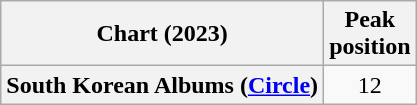<table class="wikitable plainrowheaders" style="text-align:center">
<tr>
<th scope="col">Chart (2023)</th>
<th scope="col">Peak<br>position</th>
</tr>
<tr>
<th scope="row">South Korean Albums (<a href='#'>Circle</a>)</th>
<td>12</td>
</tr>
</table>
